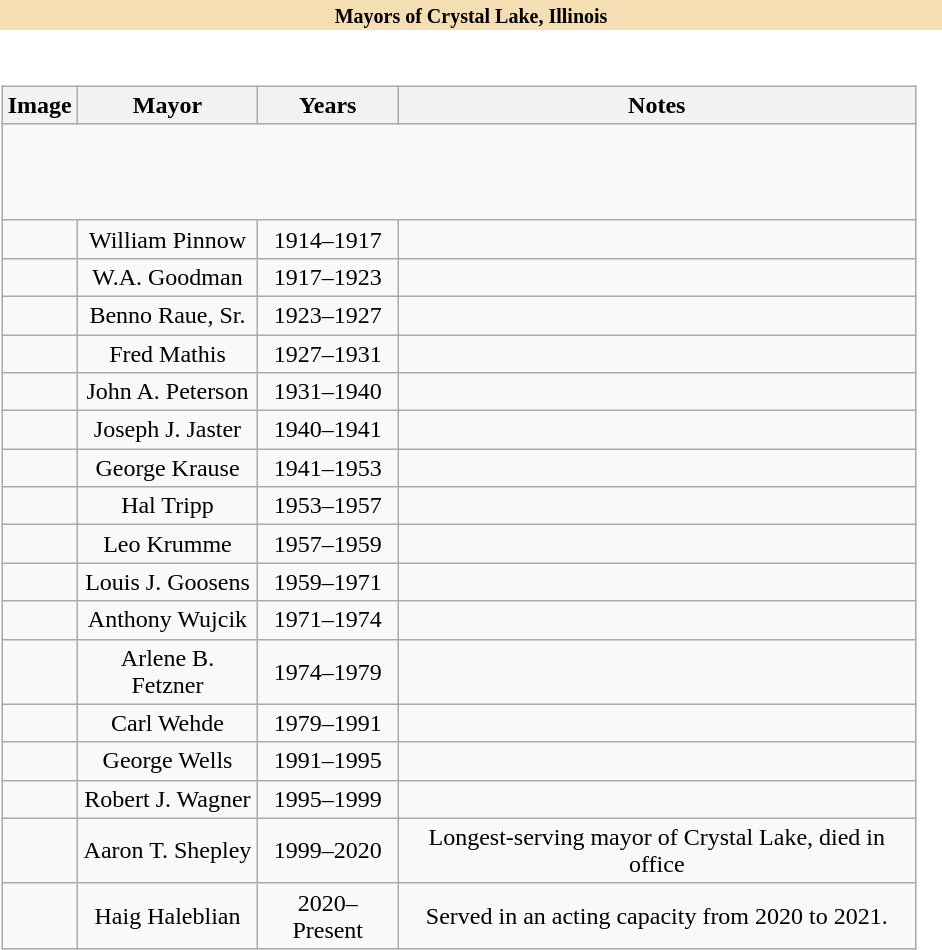<table class="toccolours collapsible collapsed" width=50% align="left">
<tr>
<th style="background:#F5DEB3"><small>Mayors of Crystal Lake, Illinois</small></th>
</tr>
<tr>
<td><br><table class="wikitable" style="text-align:center">
<tr>
<th>Image</th>
<th>Mayor</th>
<th>Years</th>
<th>Notes</th>
</tr>
<tr style="height:4em">
</tr>
<tr>
<td></td>
<td>William Pinnow</td>
<td>1914–1917</td>
<td></td>
</tr>
<tr>
<td></td>
<td>W.A. Goodman</td>
<td>1917–1923</td>
<td></td>
</tr>
<tr>
<td></td>
<td>Benno Raue, Sr.</td>
<td>1923–1927</td>
<td></td>
</tr>
<tr>
<td></td>
<td>Fred Mathis</td>
<td>1927–1931</td>
<td></td>
</tr>
<tr>
<td></td>
<td>John A. Peterson</td>
<td>1931–1940</td>
<td></td>
</tr>
<tr>
<td></td>
<td>Joseph J. Jaster</td>
<td>1940–1941</td>
<td></td>
</tr>
<tr>
<td></td>
<td>George Krause</td>
<td>1941–1953</td>
<td></td>
</tr>
<tr>
<td></td>
<td>Hal Tripp</td>
<td>1953–1957</td>
<td></td>
</tr>
<tr>
<td></td>
<td>Leo Krumme</td>
<td>1957–1959</td>
<td></td>
</tr>
<tr>
<td></td>
<td>Louis J. Goosens</td>
<td>1959–1971</td>
<td></td>
</tr>
<tr>
<td></td>
<td>Anthony Wujcik</td>
<td>1971–1974</td>
<td></td>
</tr>
<tr>
<td></td>
<td>Arlene B. Fetzner</td>
<td>1974–1979</td>
<td></td>
</tr>
<tr>
<td></td>
<td>Carl Wehde</td>
<td>1979–1991</td>
<td></td>
</tr>
<tr>
<td></td>
<td>George Wells</td>
<td>1991–1995</td>
<td></td>
</tr>
<tr>
<td></td>
<td>Robert J. Wagner</td>
<td>1995–1999</td>
<td></td>
</tr>
<tr>
<td></td>
<td>Aaron T. Shepley</td>
<td>1999–2020</td>
<td>Longest-serving mayor of Crystal Lake, died in office</td>
</tr>
<tr>
<td></td>
<td>Haig Haleblian</td>
<td>2020–Present</td>
<td>Served in an acting capacity from 2020 to 2021.</td>
</tr>
</table>
</td>
</tr>
</table>
